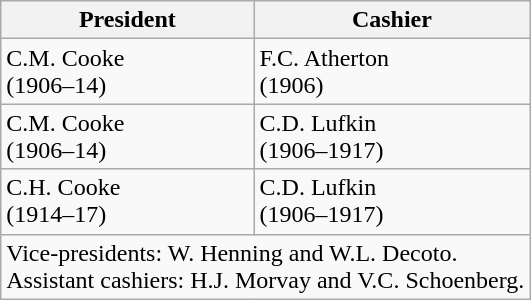<table class="wikitable" style="display:inline-table;">
<tr>
<th scope="col">President</th>
<th scope="col">Cashier</th>
</tr>
<tr>
<td scope="row">C.M. Cooke<br>(1906–14)</td>
<td>F.C. Atherton<br>(1906)</td>
</tr>
<tr>
<td scope="row">C.M. Cooke<br>(1906–14)</td>
<td>C.D. Lufkin<br>(1906–1917)</td>
</tr>
<tr>
<td scope="row">C.H. Cooke<br>(1914–17)</td>
<td>C.D. Lufkin<br>(1906–1917)</td>
</tr>
<tr>
<td colspan="2">Vice-presidents: W. Henning and W.L. Decoto. <br>Assistant cashiers: H.J. Morvay and V.C. Schoenberg.</td>
</tr>
</table>
